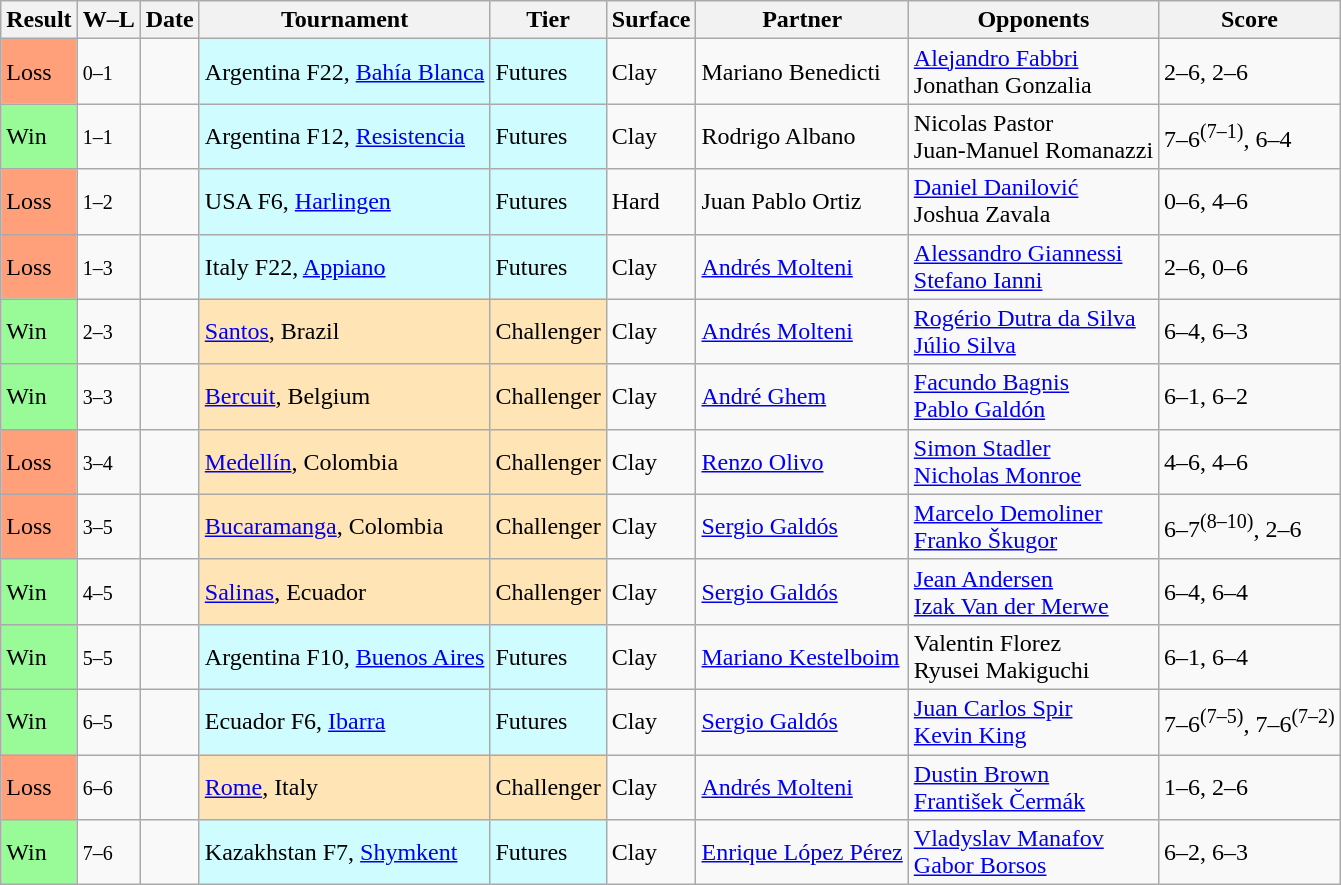<table class="sortable wikitable">
<tr>
<th>Result</th>
<th class=unsortable>W–L</th>
<th>Date</th>
<th>Tournament</th>
<th>Tier</th>
<th>Surface</th>
<th>Partner</th>
<th>Opponents</th>
<th class=unsortable>Score</th>
</tr>
<tr>
<td bgcolor=FFA07A>Loss</td>
<td><small>0–1</small></td>
<td></td>
<td style=background:#cffcff>Argentina F22, <a href='#'>Bahía Blanca</a></td>
<td style=background:#cffcff>Futures</td>
<td>Clay</td>
<td> Mariano Benedicti</td>
<td> <a href='#'>Alejandro Fabbri</a> <br> Jonathan Gonzalia</td>
<td>2–6, 2–6</td>
</tr>
<tr>
<td bgcolor=98FB98>Win</td>
<td><small>1–1</small></td>
<td></td>
<td style=background:#cffcff>Argentina F12, <a href='#'>Resistencia</a></td>
<td style=background:#cffcff>Futures</td>
<td>Clay</td>
<td> Rodrigo Albano</td>
<td> Nicolas Pastor <br> Juan-Manuel Romanazzi</td>
<td>7–6<sup>(7–1)</sup>, 6–4</td>
</tr>
<tr>
<td bgcolor=FFA07A>Loss</td>
<td><small>1–2</small></td>
<td></td>
<td style=background:#cffcff>USA F6, <a href='#'>Harlingen</a></td>
<td style=background:#cffcff>Futures</td>
<td>Hard</td>
<td> Juan Pablo Ortiz</td>
<td> <a href='#'>Daniel Danilović</a> <br> Joshua Zavala</td>
<td>0–6, 4–6</td>
</tr>
<tr>
<td bgcolor=FFA07A>Loss</td>
<td><small>1–3</small></td>
<td></td>
<td style=background:#cffcff>Italy F22, <a href='#'>Appiano</a></td>
<td style=background:#cffcff>Futures</td>
<td>Clay</td>
<td> <a href='#'>Andrés Molteni</a></td>
<td> <a href='#'>Alessandro Giannessi</a> <br> <a href='#'>Stefano Ianni</a></td>
<td>2–6, 0–6</td>
</tr>
<tr>
<td bgcolor=98FB98>Win</td>
<td><small>2–3</small></td>
<td></td>
<td style="background:moccasin;"><a href='#'>Santos</a>, Brazil</td>
<td style="background:moccasin;">Challenger</td>
<td>Clay</td>
<td> <a href='#'>Andrés Molteni</a></td>
<td> <a href='#'>Rogério Dutra da Silva</a><br> <a href='#'>Júlio Silva</a></td>
<td>6–4, 6–3</td>
</tr>
<tr>
<td bgcolor=98FB98>Win</td>
<td><small>3–3</small></td>
<td></td>
<td style="background:moccasin;"><a href='#'>Bercuit</a>, Belgium</td>
<td style="background:moccasin;">Challenger</td>
<td>Clay</td>
<td> <a href='#'>André Ghem</a></td>
<td> <a href='#'>Facundo Bagnis</a><br> <a href='#'>Pablo Galdón</a></td>
<td>6–1, 6–2</td>
</tr>
<tr>
<td bgcolor=FFA07A>Loss</td>
<td><small>3–4</small></td>
<td></td>
<td style="background:moccasin;"><a href='#'>Medellín</a>, Colombia</td>
<td style="background:moccasin;">Challenger</td>
<td>Clay</td>
<td> <a href='#'>Renzo Olivo</a></td>
<td> <a href='#'>Simon Stadler</a><br> <a href='#'>Nicholas Monroe</a></td>
<td>4–6, 4–6</td>
</tr>
<tr>
<td bgcolor=FFA07A>Loss</td>
<td><small>3–5</small></td>
<td></td>
<td style="background:moccasin;"><a href='#'>Bucaramanga</a>, Colombia</td>
<td style="background:moccasin;">Challenger</td>
<td>Clay</td>
<td> <a href='#'>Sergio Galdós</a></td>
<td> <a href='#'>Marcelo Demoliner</a><br> <a href='#'>Franko Škugor</a></td>
<td>6–7<sup>(8–10)</sup>, 2–6</td>
</tr>
<tr>
<td bgcolor=98FB98>Win</td>
<td><small>4–5</small></td>
<td></td>
<td style="background:moccasin;"><a href='#'>Salinas</a>, Ecuador</td>
<td style="background:moccasin;">Challenger</td>
<td>Clay</td>
<td> <a href='#'>Sergio Galdós</a></td>
<td> <a href='#'>Jean Andersen</a><br> <a href='#'>Izak Van der Merwe</a></td>
<td>6–4, 6–4</td>
</tr>
<tr>
<td bgcolor=98FB98>Win</td>
<td><small>5–5</small></td>
<td></td>
<td style=background:#cffcff>Argentina F10, <a href='#'>Buenos Aires</a></td>
<td style=background:#cffcff>Futures</td>
<td>Clay</td>
<td> <a href='#'>Mariano Kestelboim</a></td>
<td> Valentin Florez <br> Ryusei Makiguchi</td>
<td>6–1, 6–4</td>
</tr>
<tr>
<td bgcolor=98FB98>Win</td>
<td><small>6–5</small></td>
<td></td>
<td style=background:#cffcff>Ecuador F6, <a href='#'>Ibarra</a></td>
<td style=background:#cffcff>Futures</td>
<td>Clay</td>
<td> <a href='#'>Sergio Galdós</a></td>
<td> <a href='#'>Juan Carlos Spir</a> <br> <a href='#'>Kevin King</a></td>
<td>7–6<sup>(7–5)</sup>, 7–6<sup>(7–2)</sup></td>
</tr>
<tr>
<td bgcolor=FFA07A>Loss</td>
<td><small>6–6</small></td>
<td></td>
<td style="background:moccasin;"><a href='#'>Rome</a>, Italy</td>
<td style="background:moccasin;">Challenger</td>
<td>Clay</td>
<td> <a href='#'>Andrés Molteni</a></td>
<td> <a href='#'>Dustin Brown</a><br>  <a href='#'>František Čermák</a></td>
<td>1–6, 2–6</td>
</tr>
<tr>
<td bgcolor=98FB98>Win</td>
<td><small>7–6</small></td>
<td></td>
<td style=background:#cffcff>Kazakhstan F7, <a href='#'>Shymkent</a></td>
<td style=background:#cffcff>Futures</td>
<td>Clay</td>
<td> <a href='#'>Enrique López Pérez</a></td>
<td> <a href='#'>Vladyslav Manafov</a> <br> <a href='#'>Gabor Borsos</a></td>
<td>6–2, 6–3</td>
</tr>
</table>
